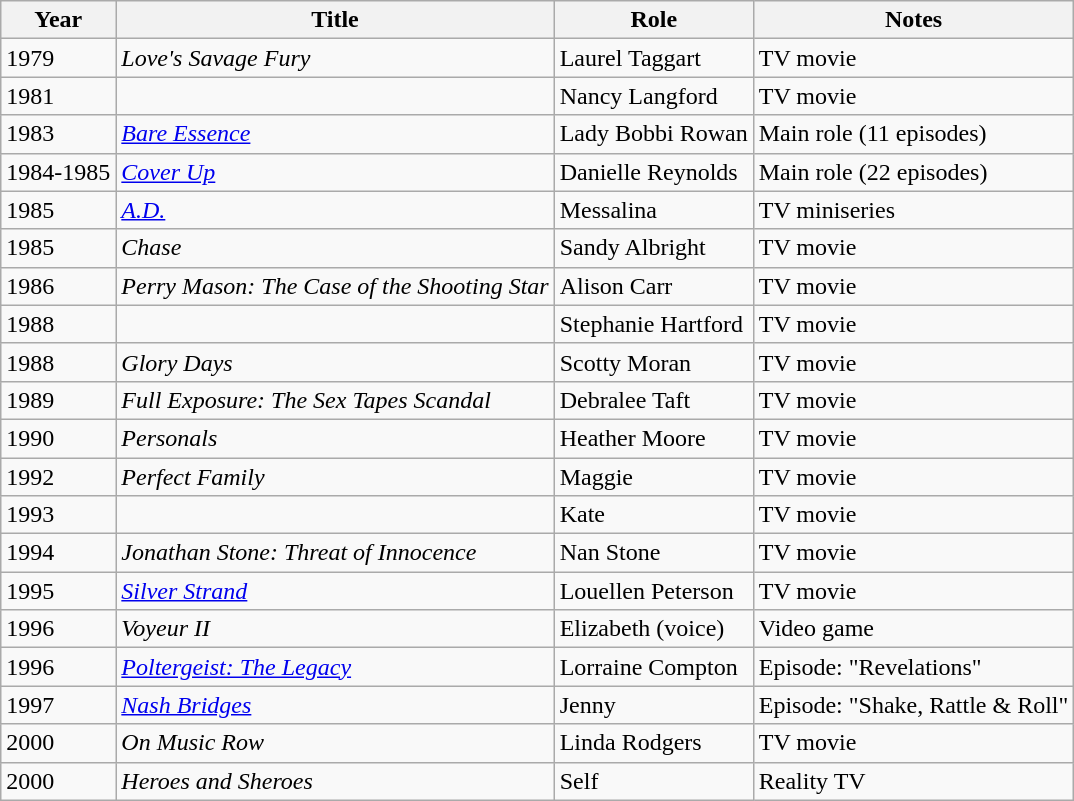<table class="wikitable sortable">
<tr>
<th>Year</th>
<th>Title</th>
<th>Role</th>
<th class="unsortable">Notes</th>
</tr>
<tr>
<td>1979</td>
<td><em>Love's Savage Fury</em></td>
<td>Laurel Taggart</td>
<td>TV movie</td>
</tr>
<tr>
<td>1981</td>
<td><em></em></td>
<td>Nancy Langford</td>
<td>TV movie</td>
</tr>
<tr>
<td>1983</td>
<td><em><a href='#'>Bare Essence</a></em></td>
<td>Lady Bobbi Rowan</td>
<td>Main role (11 episodes)</td>
</tr>
<tr>
<td>1984-1985</td>
<td><em><a href='#'>Cover Up</a></em></td>
<td>Danielle Reynolds</td>
<td>Main role (22 episodes)</td>
</tr>
<tr>
<td>1985</td>
<td><em><a href='#'>A.D.</a></em></td>
<td>Messalina</td>
<td>TV miniseries</td>
</tr>
<tr>
<td>1985</td>
<td><em>Chase</em></td>
<td>Sandy Albright</td>
<td>TV movie</td>
</tr>
<tr>
<td>1986</td>
<td><em>Perry Mason: The Case of the Shooting Star</em></td>
<td>Alison Carr</td>
<td>TV movie</td>
</tr>
<tr>
<td>1988</td>
<td><em></em></td>
<td>Stephanie Hartford</td>
<td>TV movie</td>
</tr>
<tr>
<td>1988</td>
<td><em>Glory Days</em></td>
<td>Scotty Moran</td>
<td>TV movie</td>
</tr>
<tr>
<td>1989</td>
<td><em>Full Exposure: The Sex Tapes Scandal</em></td>
<td>Debralee Taft</td>
<td>TV movie</td>
</tr>
<tr>
<td>1990</td>
<td><em>Personals</em></td>
<td>Heather Moore</td>
<td>TV movie</td>
</tr>
<tr>
<td>1992</td>
<td><em>Perfect Family</em></td>
<td>Maggie</td>
<td>TV movie</td>
</tr>
<tr>
<td>1993</td>
<td><em></em></td>
<td>Kate</td>
<td>TV movie</td>
</tr>
<tr>
<td>1994</td>
<td><em>Jonathan Stone: Threat of Innocence</em></td>
<td>Nan Stone</td>
<td>TV movie</td>
</tr>
<tr>
<td>1995</td>
<td><em><a href='#'>Silver Strand</a></em></td>
<td>Louellen Peterson</td>
<td>TV movie</td>
</tr>
<tr>
<td>1996</td>
<td><em>Voyeur II</em></td>
<td>Elizabeth (voice)</td>
<td>Video game</td>
</tr>
<tr>
<td>1996</td>
<td><em><a href='#'>Poltergeist: The Legacy</a></em></td>
<td>Lorraine Compton</td>
<td>Episode: "Revelations"</td>
</tr>
<tr>
<td>1997</td>
<td><em><a href='#'>Nash Bridges</a></em></td>
<td>Jenny</td>
<td>Episode: "Shake, Rattle & Roll"</td>
</tr>
<tr>
<td>2000</td>
<td><em>On Music Row</em></td>
<td>Linda Rodgers</td>
<td>TV movie</td>
</tr>
<tr>
<td>2000</td>
<td><em>Heroes and Sheroes</em></td>
<td>Self</td>
<td>Reality TV</td>
</tr>
</table>
